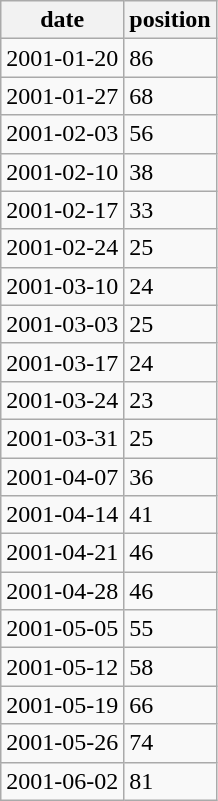<table class="wikitable mw-collapsible">
<tr>
<th>date</th>
<th>position</th>
</tr>
<tr>
<td>2001-01-20</td>
<td>86</td>
</tr>
<tr>
<td>2001-01-27</td>
<td>68</td>
</tr>
<tr>
<td>2001-02-03</td>
<td>56</td>
</tr>
<tr>
<td>2001-02-10</td>
<td>38</td>
</tr>
<tr>
<td>2001-02-17</td>
<td>33</td>
</tr>
<tr>
<td>2001-02-24</td>
<td>25</td>
</tr>
<tr>
<td>2001-03-10</td>
<td>24</td>
</tr>
<tr>
<td>2001-03-03</td>
<td>25</td>
</tr>
<tr>
<td>2001-03-17</td>
<td>24</td>
</tr>
<tr>
<td>2001-03-24</td>
<td>23</td>
</tr>
<tr>
<td>2001-03-31</td>
<td>25</td>
</tr>
<tr>
<td>2001-04-07</td>
<td>36</td>
</tr>
<tr>
<td>2001-04-14</td>
<td>41</td>
</tr>
<tr>
<td>2001-04-21</td>
<td>46</td>
</tr>
<tr>
<td>2001-04-28</td>
<td>46</td>
</tr>
<tr>
<td>2001-05-05</td>
<td>55</td>
</tr>
<tr>
<td>2001-05-12</td>
<td>58</td>
</tr>
<tr>
<td>2001-05-19</td>
<td>66</td>
</tr>
<tr>
<td>2001-05-26</td>
<td>74</td>
</tr>
<tr>
<td>2001-06-02</td>
<td>81</td>
</tr>
</table>
